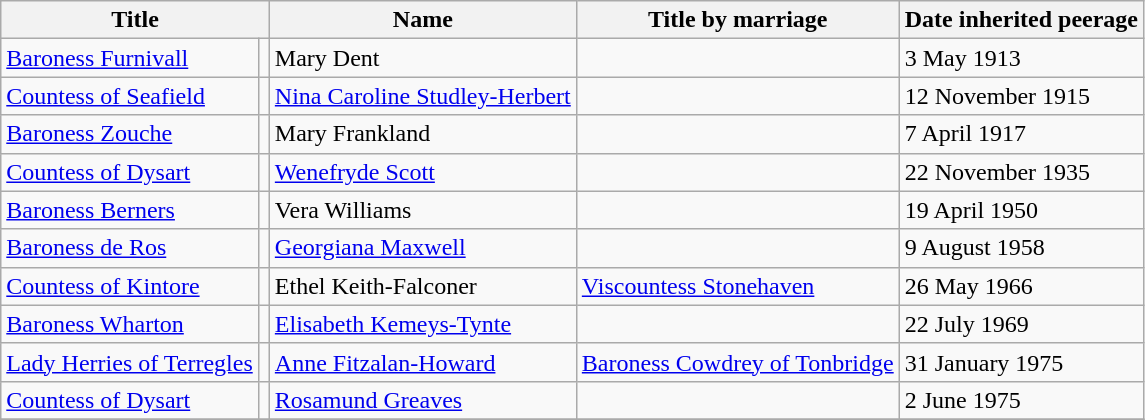<table class="wikitable sortable">
<tr>
<th colspan=2>Title</th>
<th>Name</th>
<th data-sort-type="date">Title by marriage</th>
<th data-sort-type="date">Date inherited peerage</th>
</tr>
<tr>
<td data-sort-value="Furnivall"><a href='#'>Baroness Furnivall</a></td>
<td></td>
<td>Mary Dent</td>
<td></td>
<td>3 May 1913 </td>
</tr>
<tr>
<td data-sort-value="Seafield"><a href='#'>Countess of Seafield</a></td>
<td></td>
<td><a href='#'>Nina Caroline Studley-Herbert</a></td>
<td></td>
<td>12 November 1915</td>
</tr>
<tr>
<td data-sort-value="Zouche"><a href='#'>Baroness Zouche</a></td>
<td></td>
<td>Mary Frankland</td>
<td></td>
<td>7 April 1917</td>
</tr>
<tr>
<td data-sort-value="Dysart"><a href='#'>Countess of Dysart</a></td>
<td></td>
<td><a href='#'>Wenefryde Scott</a></td>
<td></td>
<td>22 November 1935</td>
</tr>
<tr>
<td data-sort-value="Berners"><a href='#'>Baroness Berners</a></td>
<td></td>
<td>Vera Williams</td>
<td></td>
<td>19 April 1950</td>
</tr>
<tr>
<td data-sort-value="de Ros"><a href='#'>Baroness de Ros</a></td>
<td></td>
<td><a href='#'>Georgiana Maxwell</a></td>
<td></td>
<td>9 August 1958 </td>
</tr>
<tr>
<td data-sort-value="Kintore"><a href='#'>Countess of Kintore</a></td>
<td></td>
<td>Ethel Keith-Falconer</td>
<td><a href='#'>Viscountess Stonehaven</a></td>
<td>26 May 1966</td>
</tr>
<tr>
<td data-sort-value="Wharton"><a href='#'>Baroness Wharton</a></td>
<td></td>
<td><a href='#'>Elisabeth Kemeys-Tynte</a></td>
<td></td>
<td>22 July 1969</td>
</tr>
<tr>
<td data-sort-value="Harries of Terregles"><a href='#'>Lady Herries of Terregles</a></td>
<td></td>
<td><a href='#'>Anne Fitzalan-Howard</a></td>
<td><a href='#'>Baroness Cowdrey of Tonbridge</a></td>
<td>31 January 1975</td>
</tr>
<tr>
<td data-sort-value="Dysart"><a href='#'>Countess of Dysart</a></td>
<td></td>
<td><a href='#'>Rosamund Greaves</a></td>
<td></td>
<td>2 June 1975</td>
</tr>
<tr>
</tr>
</table>
